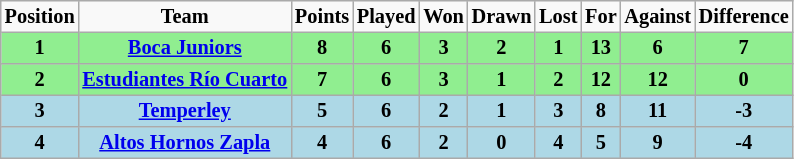<table border="2" cellpadding="2" cellspacing="0" style="margin: 0; background: #f9f9f9; border: 1px #aaa solid; border-collapse: collapse; font-size: 85%;">
<tr>
<th>Position</th>
<th>Team</th>
<th>Points</th>
<th>Played</th>
<th>Won</th>
<th>Drawn</th>
<th>Lost</th>
<th>For</th>
<th>Against</th>
<th>Difference</th>
</tr>
<tr>
<th bgcolor="lightgreen">1</th>
<th bgcolor="lightgreen"><a href='#'>Boca Juniors</a></th>
<th bgcolor="lightgreen">8</th>
<th bgcolor="lightgreen">6</th>
<th bgcolor="lightgreen">3</th>
<th bgcolor="lightgreen">2</th>
<th bgcolor="lightgreen">1</th>
<th bgcolor="lightgreen">13</th>
<th bgcolor="lightgreen">6</th>
<th bgcolor="lightgreen">7</th>
</tr>
<tr>
<th bgcolor="lightgreen">2</th>
<th bgcolor="lightgreen"><a href='#'>Estudiantes Río Cuarto</a></th>
<th bgcolor="lightgreen">7</th>
<th bgcolor="lightgreen">6</th>
<th bgcolor="lightgreen">3</th>
<th bgcolor="lightgreen">1</th>
<th bgcolor="lightgreen">2</th>
<th bgcolor="lightgreen">12</th>
<th bgcolor="lightgreen">12</th>
<th bgcolor="lightgreen">0</th>
</tr>
<tr>
<th bgcolor="lightblue">3</th>
<th bgcolor="lightblue"><a href='#'>Temperley</a></th>
<th bgcolor="lightblue">5</th>
<th bgcolor="lightblue">6</th>
<th bgcolor="lightblue">2</th>
<th bgcolor="lightblue">1</th>
<th bgcolor="lightblue">3</th>
<th bgcolor="lightblue">8</th>
<th bgcolor="lightblue">11</th>
<th bgcolor="lightblue">-3</th>
</tr>
<tr>
<th bgcolor="lightblue">4</th>
<th bgcolor="lightblue"><a href='#'>Altos Hornos Zapla</a></th>
<th bgcolor="lightblue">4</th>
<th bgcolor="lightblue">6</th>
<th bgcolor="lightblue">2</th>
<th bgcolor="lightblue">0</th>
<th bgcolor="lightblue">4</th>
<th bgcolor="lightblue">5</th>
<th bgcolor="lightblue">9</th>
<th bgcolor="lightblue">-4</th>
</tr>
</table>
